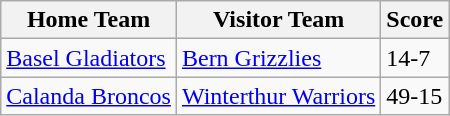<table class="wikitable">
<tr>
<th>Home Team</th>
<th>Visitor Team</th>
<th>Score</th>
</tr>
<tr>
<td><a href='#'>Basel Gladiators</a></td>
<td><a href='#'>Bern Grizzlies</a></td>
<td>14-7</td>
</tr>
<tr>
<td><a href='#'>Calanda Broncos</a></td>
<td><a href='#'>Winterthur Warriors</a></td>
<td>49-15</td>
</tr>
</table>
